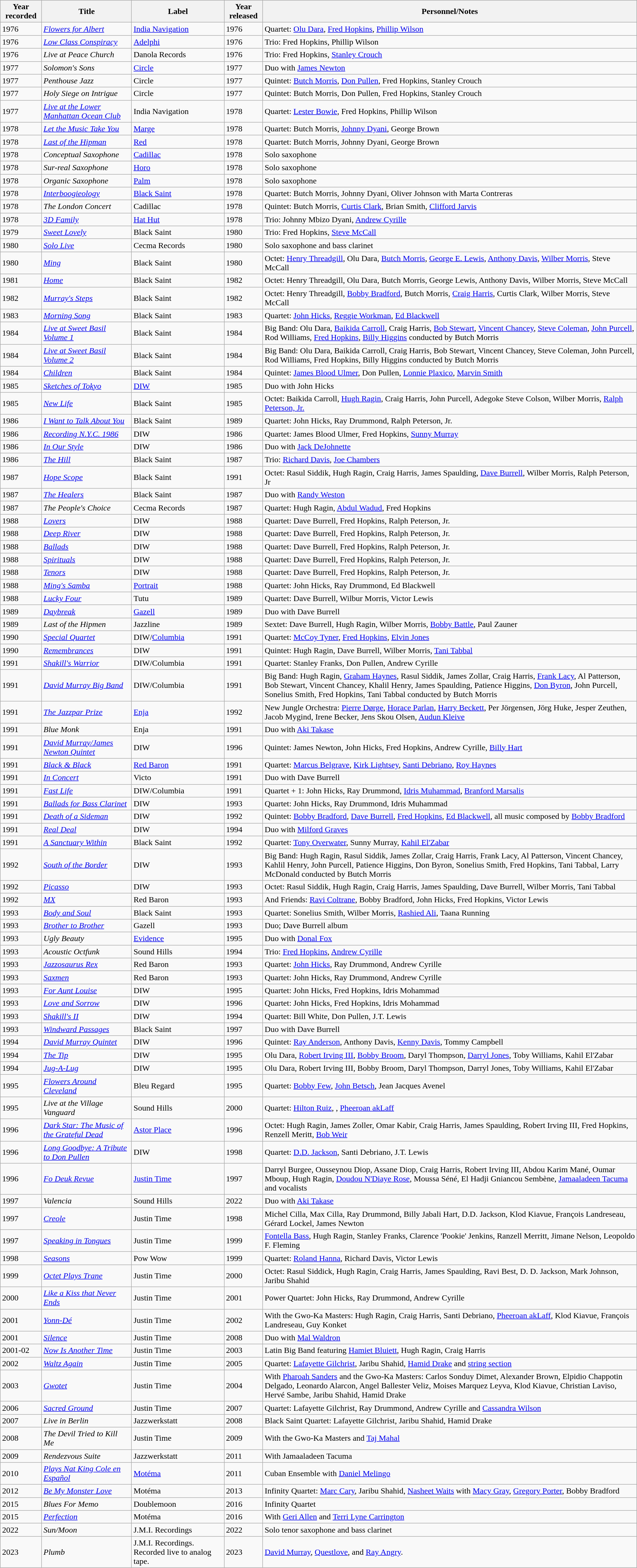<table class="wikitable sortable">
<tr>
<th>Year recorded</th>
<th>Title</th>
<th>Label</th>
<th>Year released</th>
<th>Personnel/Notes</th>
</tr>
<tr>
<td>1976</td>
<td><em><a href='#'>Flowers for Albert</a></em></td>
<td><a href='#'>India Navigation</a></td>
<td>1976</td>
<td>Quartet: <a href='#'>Olu Dara</a>, <a href='#'>Fred Hopkins</a>, <a href='#'>Phillip Wilson</a></td>
</tr>
<tr>
<td>1976</td>
<td><em><a href='#'>Low Class Conspiracy</a></em></td>
<td><a href='#'>Adelphi</a></td>
<td>1976</td>
<td>Trio: Fred Hopkins, Phillip Wilson</td>
</tr>
<tr>
<td>1976</td>
<td><em>Live at Peace Church</em></td>
<td>Danola Records</td>
<td>1976</td>
<td>Trio: Fred Hopkins, <a href='#'>Stanley Crouch</a></td>
</tr>
<tr>
<td>1977</td>
<td><em>Solomon's Sons</em></td>
<td><a href='#'>Circle</a></td>
<td>1977</td>
<td>Duo with <a href='#'>James Newton</a></td>
</tr>
<tr>
<td>1977</td>
<td><em>Penthouse Jazz</em></td>
<td>Circle</td>
<td>1977</td>
<td>Quintet: <a href='#'>Butch Morris</a>, <a href='#'>Don Pullen</a>, Fred Hopkins, Stanley Crouch</td>
</tr>
<tr>
<td>1977</td>
<td><em>Holy Siege on Intrigue</em></td>
<td>Circle</td>
<td>1977</td>
<td>Quintet: Butch Morris, Don Pullen, Fred Hopkins, Stanley Crouch</td>
</tr>
<tr>
<td>1977</td>
<td><em><a href='#'>Live at the Lower Manhattan Ocean Club</a></em></td>
<td>India Navigation</td>
<td>1978</td>
<td>Quartet: <a href='#'>Lester Bowie</a>, Fred Hopkins, Phillip Wilson</td>
</tr>
<tr>
<td>1978</td>
<td><em><a href='#'>Let the Music Take You</a></em></td>
<td><a href='#'>Marge</a></td>
<td>1978</td>
<td>Quartet: Butch Morris, <a href='#'>Johnny Dyani</a>, George Brown</td>
</tr>
<tr>
<td>1978</td>
<td><em><a href='#'>Last of the Hipman</a></em></td>
<td><a href='#'>Red</a></td>
<td>1978</td>
<td>Quartet: Butch Morris, Johnny Dyani, George Brown</td>
</tr>
<tr>
<td>1978</td>
<td><em>Conceptual Saxophone</em></td>
<td><a href='#'>Cadillac</a></td>
<td>1978</td>
<td>Solo saxophone</td>
</tr>
<tr>
<td>1978</td>
<td><em>Sur-real Saxophone</em></td>
<td><a href='#'>Horo</a></td>
<td>1978</td>
<td>Solo saxophone</td>
</tr>
<tr>
<td>1978</td>
<td><em>Organic Saxophone</em></td>
<td><a href='#'>Palm</a></td>
<td>1978</td>
<td>Solo saxophone</td>
</tr>
<tr>
<td>1978</td>
<td><em><a href='#'>Interboogieology</a></em></td>
<td><a href='#'>Black Saint</a></td>
<td>1978</td>
<td>Quartet: Butch Morris, Johnny Dyani, Oliver Johnson with Marta Contreras</td>
</tr>
<tr>
<td>1978</td>
<td><em>The London Concert</em></td>
<td>Cadillac</td>
<td>1978</td>
<td>Quintet: Butch Morris, <a href='#'>Curtis Clark</a>, Brian Smith, <a href='#'>Clifford Jarvis</a></td>
</tr>
<tr>
<td>1978</td>
<td><em><a href='#'>3D Family</a></em></td>
<td><a href='#'>Hat Hut</a></td>
<td>1978</td>
<td>Trio: Johnny Mbizo Dyani, <a href='#'>Andrew Cyrille</a></td>
</tr>
<tr>
<td>1979</td>
<td><em><a href='#'>Sweet Lovely</a></em></td>
<td>Black Saint</td>
<td>1980</td>
<td>Trio: Fred Hopkins, <a href='#'>Steve McCall</a></td>
</tr>
<tr>
<td>1980</td>
<td><em><a href='#'>Solo Live</a></em></td>
<td>Cecma Records</td>
<td>1980</td>
<td>Solo saxophone and bass clarinet</td>
</tr>
<tr>
<td>1980</td>
<td><em><a href='#'>Ming</a></em></td>
<td>Black Saint</td>
<td>1980</td>
<td>Octet: <a href='#'>Henry Threadgill</a>, Olu Dara, <a href='#'>Butch Morris</a>, <a href='#'>George E. Lewis</a>, <a href='#'>Anthony Davis</a>, <a href='#'>Wilber Morris</a>, Steve McCall</td>
</tr>
<tr>
<td>1981</td>
<td><em><a href='#'>Home</a></em></td>
<td>Black Saint</td>
<td>1982</td>
<td>Octet: Henry Threadgill, Olu Dara, Butch Morris, George Lewis, Anthony Davis, Wilber Morris, Steve McCall</td>
</tr>
<tr>
<td>1982</td>
<td><em><a href='#'>Murray's Steps</a></em></td>
<td>Black Saint</td>
<td>1982</td>
<td>Octet: Henry Threadgill, <a href='#'>Bobby Bradford</a>, Butch Morris, <a href='#'>Craig Harris</a>, Curtis Clark, Wilber Morris, Steve McCall</td>
</tr>
<tr>
<td>1983</td>
<td><em><a href='#'>Morning Song</a></em></td>
<td>Black Saint</td>
<td>1983</td>
<td>Quartet: <a href='#'>John Hicks</a>, <a href='#'>Reggie Workman</a>, <a href='#'>Ed Blackwell</a></td>
</tr>
<tr>
<td>1984</td>
<td><em><a href='#'>Live at Sweet Basil Volume 1</a></em></td>
<td>Black Saint</td>
<td>1984</td>
<td>Big Band: Olu Dara, <a href='#'>Baikida Carroll</a>, Craig Harris, <a href='#'>Bob Stewart</a>, <a href='#'>Vincent Chancey</a>, <a href='#'>Steve Coleman</a>, <a href='#'>John Purcell</a>, Rod Williams, <a href='#'>Fred Hopkins</a>, <a href='#'>Billy Higgins</a> conducted by Butch Morris</td>
</tr>
<tr>
<td>1984</td>
<td><em><a href='#'>Live at Sweet Basil Volume 2</a></em></td>
<td>Black Saint</td>
<td>1984</td>
<td>Big Band: Olu Dara, Baikida Carroll, Craig Harris, Bob Stewart, Vincent Chancey, Steve Coleman, John Purcell, Rod Williams, Fred Hopkins, Billy Higgins conducted by Butch Morris</td>
</tr>
<tr>
<td>1984</td>
<td><em><a href='#'>Children</a></em></td>
<td>Black Saint</td>
<td>1984</td>
<td>Quintet: <a href='#'>James Blood Ulmer</a>, Don Pullen, <a href='#'>Lonnie Plaxico</a>, <a href='#'>Marvin Smith</a></td>
</tr>
<tr>
<td>1985</td>
<td><em><a href='#'>Sketches of Tokyo</a></em></td>
<td><a href='#'>DIW</a></td>
<td>1985</td>
<td>Duo with John Hicks</td>
</tr>
<tr>
<td>1985</td>
<td><em><a href='#'>New Life</a></em></td>
<td>Black Saint</td>
<td>1985</td>
<td>Octet:  Baikida Carroll, <a href='#'>Hugh Ragin</a>, Craig Harris, John Purcell, Adegoke Steve Colson, Wilber Morris, <a href='#'>Ralph Peterson, Jr.</a></td>
</tr>
<tr>
<td>1986</td>
<td><em><a href='#'>I Want to Talk About You</a></em></td>
<td>Black Saint</td>
<td>1989</td>
<td>Quartet:  John Hicks, Ray Drummond, Ralph Peterson, Jr.</td>
</tr>
<tr>
<td>1986</td>
<td><em><a href='#'>Recording N.Y.C. 1986</a></em></td>
<td>DIW</td>
<td>1986</td>
<td>Quartet: James Blood Ulmer, Fred Hopkins, <a href='#'>Sunny Murray</a></td>
</tr>
<tr>
<td>1986</td>
<td><em><a href='#'>In Our Style</a></em></td>
<td>DIW</td>
<td>1986</td>
<td>Duo with <a href='#'>Jack DeJohnette</a></td>
</tr>
<tr>
<td>1986</td>
<td><em><a href='#'>The Hill</a></em></td>
<td>Black Saint</td>
<td>1987</td>
<td>Trio: <a href='#'>Richard Davis</a>, <a href='#'>Joe Chambers</a></td>
</tr>
<tr>
<td>1987</td>
<td><em><a href='#'>Hope Scope</a></em></td>
<td>Black Saint</td>
<td>1991</td>
<td>Octet: Rasul Siddik, Hugh Ragin, Craig Harris, James Spaulding, <a href='#'>Dave Burrell</a>, Wilber Morris, Ralph Peterson, Jr</td>
</tr>
<tr>
<td>1987</td>
<td><em><a href='#'>The Healers</a></em></td>
<td>Black Saint</td>
<td>1987</td>
<td>Duo with <a href='#'>Randy Weston</a></td>
</tr>
<tr>
<td>1987</td>
<td><em>The People's Choice</em></td>
<td>Cecma Records</td>
<td>1987</td>
<td>Quartet: Hugh Ragin, <a href='#'>Abdul Wadud</a>, Fred Hopkins</td>
</tr>
<tr>
<td>1988</td>
<td><em><a href='#'>Lovers</a></em></td>
<td>DIW</td>
<td>1988</td>
<td>Quartet: Dave Burrell, Fred Hopkins, Ralph Peterson, Jr.</td>
</tr>
<tr>
<td>1988</td>
<td><em><a href='#'>Deep River</a></em></td>
<td>DIW</td>
<td>1988</td>
<td>Quartet: Dave Burrell, Fred Hopkins, Ralph Peterson, Jr.</td>
</tr>
<tr>
<td>1988</td>
<td><em><a href='#'>Ballads</a></em></td>
<td>DIW</td>
<td>1988</td>
<td>Quartet: Dave Burrell, Fred Hopkins, Ralph Peterson, Jr.</td>
</tr>
<tr>
<td>1988</td>
<td><em><a href='#'>Spirituals</a></em></td>
<td>DIW</td>
<td>1988</td>
<td>Quartet: Dave Burrell, Fred Hopkins, Ralph Peterson, Jr.</td>
</tr>
<tr>
<td>1988</td>
<td><em><a href='#'>Tenors</a></em></td>
<td>DIW</td>
<td>1988</td>
<td>Quartet: Dave Burrell, Fred Hopkins, Ralph Peterson, Jr.</td>
</tr>
<tr>
<td>1988</td>
<td><em><a href='#'>Ming's Samba</a></em></td>
<td><a href='#'>Portrait</a></td>
<td>1988</td>
<td>Quartet: John Hicks, Ray Drummond, Ed Blackwell</td>
</tr>
<tr>
<td>1988</td>
<td><em><a href='#'>Lucky Four</a></em></td>
<td>Tutu</td>
<td>1989</td>
<td>Quartet: Dave Burrell, Wilbur Morris, Victor Lewis</td>
</tr>
<tr>
<td>1989</td>
<td><em><a href='#'>Daybreak</a></em></td>
<td><a href='#'>Gazell</a></td>
<td>1989</td>
<td>Duo with Dave Burrell</td>
</tr>
<tr>
<td>1989</td>
<td><em>Last of the Hipmen</em></td>
<td>Jazzline</td>
<td>1989</td>
<td>Sextet: Dave Burrell, Hugh Ragin, Wilber Morris, <a href='#'>Bobby Battle</a>, Paul Zauner</td>
</tr>
<tr>
<td>1990</td>
<td><em><a href='#'>Special Quartet</a></em></td>
<td>DIW/<a href='#'>Columbia</a></td>
<td>1991</td>
<td>Quartet: <a href='#'>McCoy Tyner</a>, <a href='#'>Fred Hopkins</a>, <a href='#'>Elvin Jones</a></td>
</tr>
<tr>
<td>1990</td>
<td><em><a href='#'>Remembrances</a></em></td>
<td>DIW</td>
<td>1991</td>
<td>Quintet: Hugh Ragin, Dave Burrell, Wilber Morris, <a href='#'>Tani Tabbal</a></td>
</tr>
<tr>
<td>1991</td>
<td><em><a href='#'>Shakill's Warrior</a></em></td>
<td>DIW/Columbia</td>
<td>1991</td>
<td>Quartet: Stanley Franks, Don Pullen, Andrew Cyrille</td>
</tr>
<tr>
<td>1991</td>
<td><em><a href='#'>David Murray Big Band</a></em></td>
<td>DIW/Columbia</td>
<td>1991</td>
<td>Big Band: Hugh Ragin, <a href='#'>Graham Haynes</a>, Rasul Siddik, James Zollar, Craig Harris, <a href='#'>Frank Lacy</a>, Al Patterson, Bob Stewart, Vincent Chancey, Khalil Henry, James Spaulding, Patience Higgins, <a href='#'>Don Byron</a>, John Purcell, Sonelius Smith, Fred Hopkins, Tani Tabbal conducted by Butch Morris</td>
</tr>
<tr>
<td>1991</td>
<td><em><a href='#'>The Jazzpar Prize</a></em></td>
<td><a href='#'>Enja</a></td>
<td>1992</td>
<td>New Jungle Orchestra: <a href='#'>Pierre Dørge</a>, <a href='#'>Horace Parlan</a>, <a href='#'>Harry Beckett</a>, Per Jörgensen, Jörg Huke, Jesper Zeuthen, Jacob Mygind, Irene Becker, Jens Skou Olsen, <a href='#'>Audun Kleive</a></td>
</tr>
<tr>
<td>1991</td>
<td><em>Blue Monk</em></td>
<td>Enja</td>
<td>1991</td>
<td>Duo with <a href='#'>Aki Takase</a></td>
</tr>
<tr>
<td>1991</td>
<td><em><a href='#'>David Murray/James Newton Quintet</a></em></td>
<td>DIW</td>
<td>1996</td>
<td>Quintet: James Newton, John Hicks, Fred Hopkins, Andrew Cyrille, <a href='#'>Billy Hart</a></td>
</tr>
<tr>
<td>1991</td>
<td><em><a href='#'>Black & Black</a></em></td>
<td><a href='#'>Red Baron</a></td>
<td>1991</td>
<td>Quartet: <a href='#'>Marcus Belgrave</a>, <a href='#'>Kirk Lightsey</a>, <a href='#'>Santi Debriano</a>, <a href='#'>Roy Haynes</a></td>
</tr>
<tr>
<td>1991</td>
<td><em><a href='#'>In Concert</a></em></td>
<td>Victo</td>
<td>1991</td>
<td>Duo with Dave Burrell</td>
</tr>
<tr>
<td>1991</td>
<td><em><a href='#'>Fast Life</a></em></td>
<td>DIW/Columbia</td>
<td>1991</td>
<td>Quartet + 1: John Hicks, Ray Drummond, <a href='#'>Idris Muhammad</a>, <a href='#'>Branford Marsalis</a></td>
</tr>
<tr>
<td>1991</td>
<td><em><a href='#'>Ballads for Bass Clarinet</a></em></td>
<td>DIW</td>
<td>1993</td>
<td>Quartet: John Hicks, Ray Drummond, Idris Muhammad</td>
</tr>
<tr>
<td>1991</td>
<td><em><a href='#'>Death of a Sideman</a></em></td>
<td>DIW</td>
<td>1992</td>
<td>Quintet: <a href='#'>Bobby Bradford</a>, <a href='#'>Dave Burrell</a>, <a href='#'>Fred Hopkins</a>, <a href='#'>Ed Blackwell</a>, all music composed by <a href='#'>Bobby Bradford</a></td>
</tr>
<tr>
<td>1991</td>
<td><em><a href='#'>Real Deal</a></em></td>
<td>DIW</td>
<td>1994</td>
<td>Duo with <a href='#'>Milford Graves</a></td>
</tr>
<tr>
<td>1991</td>
<td><em><a href='#'>A Sanctuary Within</a></em></td>
<td>Black Saint</td>
<td>1992</td>
<td>Quartet: <a href='#'>Tony Overwater</a>, Sunny Murray, <a href='#'>Kahil El'Zabar</a></td>
</tr>
<tr>
<td>1992</td>
<td><em><a href='#'>South of the Border</a></em></td>
<td>DIW</td>
<td>1993</td>
<td>Big Band: Hugh Ragin, Rasul Siddik, James Zollar, Craig Harris, Frank Lacy, Al Patterson, Vincent Chancey,<br>Kahlil Henry, John Purcell, Patience Higgins, Don Byron, Sonelius Smith, Fred Hopkins, Tani Tabbal, Larry McDonald conducted by Butch Morris</td>
</tr>
<tr>
<td>1992</td>
<td><em><a href='#'>Picasso</a></em></td>
<td>DIW</td>
<td>1993</td>
<td>Octet: Rasul Siddik, Hugh Ragin, Craig Harris, James Spaulding, Dave Burrell, Wilber Morris, Tani Tabbal</td>
</tr>
<tr>
<td>1992</td>
<td><em><a href='#'>MX</a></em></td>
<td>Red Baron</td>
<td>1993</td>
<td>And Friends: <a href='#'>Ravi Coltrane</a>, Bobby Bradford, John Hicks, Fred Hopkins, Victor Lewis</td>
</tr>
<tr>
<td>1993</td>
<td><em><a href='#'>Body and Soul</a></em></td>
<td>Black Saint</td>
<td>1993</td>
<td>Quartet:  Sonelius Smith, Wilber Morris, <a href='#'>Rashied Ali</a>, Taana Running</td>
</tr>
<tr>
<td>1993</td>
<td><em><a href='#'>Brother to Brother</a></em></td>
<td>Gazell</td>
<td>1993</td>
<td>Duo; Dave Burrell album</td>
</tr>
<tr>
<td>1993</td>
<td><em>Ugly Beauty</em></td>
<td><a href='#'>Evidence</a></td>
<td>1995</td>
<td>Duo with <a href='#'>Donal Fox</a></td>
</tr>
<tr>
<td>1993</td>
<td><em>Acoustic Octfunk</em></td>
<td>Sound Hills</td>
<td>1994</td>
<td>Trio: <a href='#'>Fred Hopkins</a>, <a href='#'>Andrew Cyrille</a></td>
</tr>
<tr>
<td>1993</td>
<td><em><a href='#'>Jazzosaurus Rex</a></em></td>
<td>Red Baron</td>
<td>1993</td>
<td>Quartet: <a href='#'>John Hicks</a>, Ray Drummond, Andrew Cyrille</td>
</tr>
<tr>
<td>1993</td>
<td><em><a href='#'>Saxmen</a></em></td>
<td>Red Baron</td>
<td>1993</td>
<td>Quartet: John Hicks, Ray Drummond, Andrew Cyrille</td>
</tr>
<tr>
<td>1993</td>
<td><em><a href='#'>For Aunt Louise</a></em></td>
<td>DIW</td>
<td>1995</td>
<td>Quartet: John Hicks, Fred Hopkins, Idris Mohammad</td>
</tr>
<tr>
<td>1993</td>
<td><em><a href='#'>Love and Sorrow</a></em></td>
<td>DIW</td>
<td>1996</td>
<td>Quartet: John Hicks, Fred Hopkins, Idris Mohammad</td>
</tr>
<tr>
<td>1993</td>
<td><em><a href='#'>Shakill's II</a></em></td>
<td>DIW</td>
<td>1994</td>
<td>Quartet: Bill White, Don Pullen, J.T. Lewis</td>
</tr>
<tr>
<td>1993</td>
<td><em><a href='#'>Windward Passages</a></em></td>
<td>Black Saint</td>
<td>1997</td>
<td>Duo with Dave Burrell</td>
</tr>
<tr>
<td>1994</td>
<td><em><a href='#'>David Murray Quintet</a></em></td>
<td>DIW</td>
<td>1996</td>
<td>Quintet: <a href='#'>Ray Anderson</a>, Anthony Davis, <a href='#'>Kenny Davis</a>, Tommy Campbell</td>
</tr>
<tr>
<td>1994</td>
<td><em><a href='#'>The Tip</a></em></td>
<td>DIW</td>
<td>1995</td>
<td>Olu Dara, <a href='#'>Robert Irving III</a>, <a href='#'>Bobby Broom</a>, Daryl Thompson, <a href='#'>Darryl Jones</a>, Toby Williams, Kahil El'Zabar</td>
</tr>
<tr>
<td>1994</td>
<td><em><a href='#'>Jug-A-Lug</a></em></td>
<td>DIW</td>
<td>1995</td>
<td>Olu Dara, Robert Irving III, Bobby Broom, Daryl Thompson, Darryl Jones, Toby Williams, Kahil El'Zabar</td>
</tr>
<tr>
<td>1995</td>
<td><em><a href='#'>Flowers Around Cleveland</a></em></td>
<td>Bleu Regard</td>
<td>1995</td>
<td>Quartet: <a href='#'>Bobby Few</a>, <a href='#'>John Betsch</a>, Jean Jacques Avenel</td>
</tr>
<tr>
<td>1995</td>
<td><em>Live at the Village Vanguard</em></td>
<td>Sound Hills</td>
<td>2000</td>
<td>Quartet: <a href='#'>Hilton Ruiz</a>, , <a href='#'>Pheeroan akLaff</a></td>
</tr>
<tr>
<td>1996</td>
<td><em><a href='#'>Dark Star: The Music of the Grateful Dead</a></em></td>
<td><a href='#'>Astor Place</a></td>
<td>1996</td>
<td>Octet: Hugh Ragin, James Zoller, Omar Kabir, Craig Harris, James Spaulding, Robert Irving III, Fred Hopkins, Renzell Meritt, <a href='#'>Bob Weir</a></td>
</tr>
<tr>
<td>1996</td>
<td><em><a href='#'>Long Goodbye: A Tribute to Don Pullen</a></em></td>
<td>DIW</td>
<td>1998</td>
<td>Quartet: <a href='#'>D.D. Jackson</a>, Santi Debriano, J.T. Lewis</td>
</tr>
<tr>
<td>1996</td>
<td><em><a href='#'>Fo Deuk Revue</a></em></td>
<td><a href='#'>Justin Time</a></td>
<td>1997</td>
<td>Darryl Burgee, Ousseynou Diop, Assane Diop, Craig Harris, Robert Irving III, Abdou Karim Mané, Oumar Mboup, Hugh Ragin, <a href='#'>Doudou N'Diaye Rose</a>, Moussa Séné, El Hadji Gniancou Sembène, <a href='#'>Jamaaladeen Tacuma</a> and vocalists</td>
</tr>
<tr>
<td>1997</td>
<td><em>Valencia</em></td>
<td>Sound Hills</td>
<td>2022</td>
<td>Duo with <a href='#'>Aki Takase</a></td>
</tr>
<tr>
<td>1997</td>
<td><em><a href='#'>Creole</a></em></td>
<td>Justin Time</td>
<td>1998</td>
<td>Michel Cilla, Max Cilla, Ray Drummond, Billy Jabali Hart, D.D. Jackson, Klod Kiavue, François Landreseau, Gérard Lockel, James Newton</td>
</tr>
<tr>
<td>1997</td>
<td><em><a href='#'>Speaking in Tongues</a></em></td>
<td>Justin Time</td>
<td>1999</td>
<td><a href='#'>Fontella Bass</a>, Hugh Ragin, Stanley Franks, Clarence 'Pookie' Jenkins, Ranzell Merritt, Jimane Nelson, Leopoldo F. Fleming</td>
</tr>
<tr>
<td>1998</td>
<td><em><a href='#'>Seasons</a></em></td>
<td>Pow Wow</td>
<td>1999</td>
<td>Quartet: <a href='#'>Roland Hanna</a>, Richard Davis, Victor Lewis</td>
</tr>
<tr>
<td>1999</td>
<td><em><a href='#'>Octet Plays Trane</a></em></td>
<td>Justin Time</td>
<td>2000</td>
<td>Octet: Rasul Siddick, Hugh Ragin, Craig Harris, James Spaulding, Ravi Best, D. D. Jackson, Mark Johnson, Jaribu Shahid</td>
</tr>
<tr>
<td>2000</td>
<td><em><a href='#'>Like a Kiss that Never Ends</a></em></td>
<td>Justin Time</td>
<td>2001</td>
<td>Power Quartet:  John Hicks, Ray Drummond,  Andrew Cyrille</td>
</tr>
<tr>
<td>2001</td>
<td><em><a href='#'>Yonn-Dé</a></em></td>
<td>Justin Time</td>
<td>2002</td>
<td>With the Gwo-Ka Masters: Hugh Ragin, Craig Harris, Santi Debriano, <a href='#'>Pheeroan akLaff</a>, Klod Kiavue, François Landreseau, Guy Konket</td>
</tr>
<tr>
<td>2001</td>
<td><em><a href='#'>Silence</a></em></td>
<td>Justin Time</td>
<td>2008</td>
<td>Duo with <a href='#'>Mal Waldron</a></td>
</tr>
<tr>
<td>2001-02</td>
<td><em><a href='#'>Now Is Another Time</a></em></td>
<td>Justin Time</td>
<td>2003</td>
<td>Latin Big Band featuring <a href='#'>Hamiet Bluiett</a>, Hugh Ragin, Craig Harris</td>
</tr>
<tr>
<td>2002</td>
<td><em><a href='#'>Waltz Again</a></em></td>
<td>Justin Time</td>
<td>2005</td>
<td>Quartet: <a href='#'>Lafayette Gilchrist</a>, Jaribu Shahid, <a href='#'>Hamid Drake</a> and <a href='#'>string section</a></td>
</tr>
<tr>
<td>2003</td>
<td><em><a href='#'>Gwotet</a></em></td>
<td>Justin Time</td>
<td>2004</td>
<td>With <a href='#'>Pharoah Sanders</a> and the Gwo-Ka Masters: Carlos Sonduy Dimet, Alexander Brown, Elpidio Chappotin Delgado, Leonardo Alarcon, Angel Ballester Veliz, Moises Marquez Leyva, Klod Kiavue, Christian Laviso, Hervé Sambe, Jaribu Shahid, Hamid Drake</td>
</tr>
<tr>
<td>2006</td>
<td><em><a href='#'>Sacred Ground</a></em></td>
<td>Justin Time</td>
<td>2007</td>
<td>Quartet: Lafayette Gilchrist, Ray Drummond, Andrew Cyrille and <a href='#'>Cassandra Wilson</a></td>
</tr>
<tr>
<td>2007</td>
<td><em>Live in Berlin</em></td>
<td>Jazzwerkstatt</td>
<td>2008</td>
<td>Black Saint Quartet: Lafayette Gilchrist, Jaribu Shahid, Hamid Drake</td>
</tr>
<tr>
<td>2008</td>
<td><em>The Devil Tried to Kill Me</em></td>
<td>Justin Time</td>
<td>2009</td>
<td>With the Gwo-Ka Masters and <a href='#'>Taj Mahal</a></td>
</tr>
<tr>
<td>2009</td>
<td><em>Rendezvous Suite</em></td>
<td>Jazzwerkstatt</td>
<td>2011</td>
<td>With Jamaaladeen Tacuma</td>
</tr>
<tr>
<td>2010</td>
<td><em><a href='#'>Plays Nat King Cole en Español</a></em></td>
<td><a href='#'>Motéma</a></td>
<td>2011</td>
<td>Cuban Ensemble with <a href='#'>Daniel Melingo</a></td>
</tr>
<tr>
<td>2012</td>
<td><em><a href='#'>Be My Monster Love</a></em></td>
<td>Motéma</td>
<td>2013</td>
<td>Infinity Quartet: <a href='#'>Marc Cary</a>, Jaribu Shahid, <a href='#'>Nasheet Waits</a> with <a href='#'>Macy Gray</a>, <a href='#'>Gregory Porter</a>, Bobby Bradford</td>
</tr>
<tr>
<td>2015</td>
<td><em>Blues For Memo</em></td>
<td>Doublemoon</td>
<td>2016</td>
<td>Infinity Quartet</td>
</tr>
<tr>
<td>2015</td>
<td><em><a href='#'>Perfection</a></em></td>
<td>Motéma</td>
<td>2016</td>
<td>With <a href='#'>Geri Allen</a> and <a href='#'>Terri Lyne Carrington</a></td>
</tr>
<tr>
<td>2022</td>
<td><em>Sun/Moon</em></td>
<td>J.M.I. Recordings</td>
<td>2022</td>
<td>Solo tenor saxophone and bass clarinet</td>
</tr>
<tr>
<td>2023</td>
<td><em>Plumb</em></td>
<td>J.M.I. Recordings. Recorded live to analog tape.</td>
<td>2023</td>
<td><a href='#'>David Murray</a>, <a href='#'>Questlove</a>, and <a href='#'>Ray Angry</a>.</td>
</tr>
</table>
